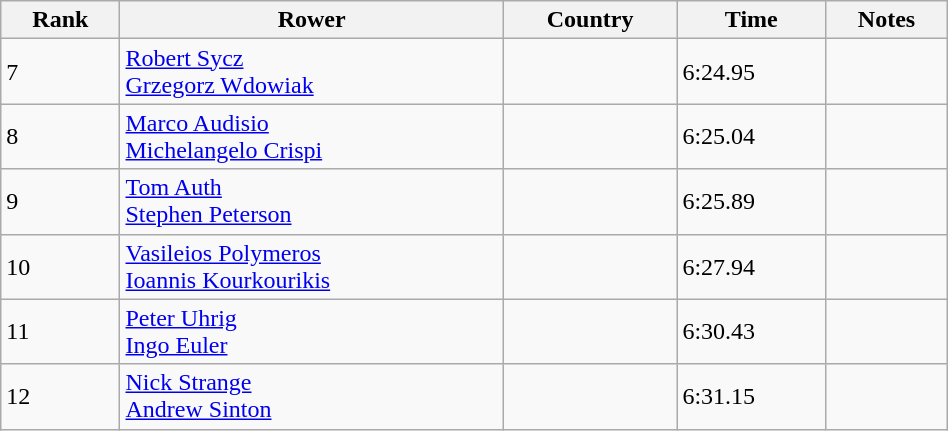<table class="wikitable sortable" width=50%>
<tr>
<th>Rank</th>
<th>Rower</th>
<th>Country</th>
<th>Time</th>
<th>Notes</th>
</tr>
<tr>
<td>7</td>
<td><a href='#'>Robert Sycz</a> <br> <a href='#'>Grzegorz Wdowiak</a></td>
<td></td>
<td>6:24.95</td>
<td></td>
</tr>
<tr>
<td>8</td>
<td><a href='#'>Marco Audisio</a> <br> <a href='#'>Michelangelo Crispi</a></td>
<td></td>
<td>6:25.04</td>
<td></td>
</tr>
<tr>
<td>9</td>
<td><a href='#'>Tom Auth</a><br><a href='#'>Stephen Peterson</a></td>
<td></td>
<td>6:25.89</td>
<td></td>
</tr>
<tr>
<td>10</td>
<td><a href='#'>Vasileios Polymeros</a> <br> <a href='#'>Ioannis Kourkourikis</a></td>
<td></td>
<td>6:27.94</td>
<td></td>
</tr>
<tr>
<td>11</td>
<td><a href='#'>Peter Uhrig</a> <br> <a href='#'>Ingo Euler</a></td>
<td></td>
<td>6:30.43</td>
<td></td>
</tr>
<tr>
<td>12</td>
<td><a href='#'>Nick Strange</a> <br> <a href='#'>Andrew Sinton</a></td>
<td></td>
<td>6:31.15</td>
<td></td>
</tr>
</table>
